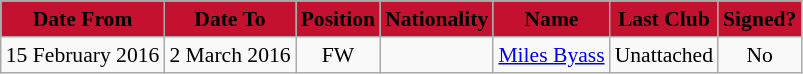<table class="wikitable"  style="text-align:center; font-size:90%; ">
<tr>
<th style="background:#c4112f; color:#000;" scope="col">Date From</th>
<th style="background:#c4112f; color:#000;" scope="col">Date To</th>
<th style="background:#c4112f; color:#000;" scope="col">Position</th>
<th style="background:#c4112f; color:#000;" scope="col">Nationality</th>
<th style="background:#c4112f; color:#000;" scope="col">Name</th>
<th style="background:#c4112f; color:#000;" scope="col">Last Club</th>
<th style="background:#c4112f; color:#000;" scope="col">Signed?</th>
</tr>
<tr>
<td>15 February 2016</td>
<td>2 March 2016</td>
<td>FW</td>
<td></td>
<td><a href='#'>Miles Byass</a></td>
<td>Unattached</td>
<td>No</td>
</tr>
</table>
